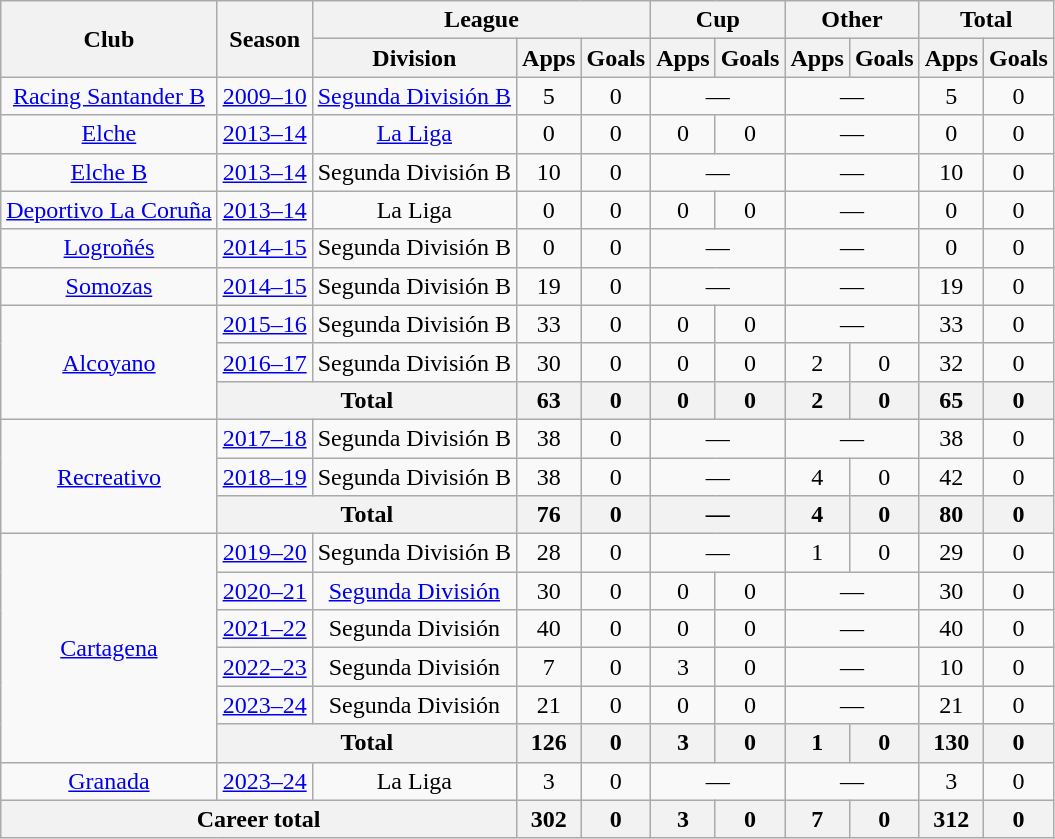<table class="wikitable" style="text-align:center">
<tr>
<th rowspan="2">Club</th>
<th rowspan="2">Season</th>
<th colspan="3">League</th>
<th colspan="2">Cup</th>
<th colspan="2">Other</th>
<th colspan="2">Total</th>
</tr>
<tr>
<th>Division</th>
<th>Apps</th>
<th>Goals</th>
<th>Apps</th>
<th>Goals</th>
<th>Apps</th>
<th>Goals</th>
<th>Apps</th>
<th>Goals</th>
</tr>
<tr>
<td><a href='#'>Racing Santander B</a></td>
<td><a href='#'>2009–10</a></td>
<td><a href='#'>Segunda División B</a></td>
<td>5</td>
<td>0</td>
<td colspan="2">—</td>
<td colspan="2">—</td>
<td>5</td>
<td>0</td>
</tr>
<tr>
<td><a href='#'>Elche</a></td>
<td><a href='#'>2013–14</a></td>
<td><a href='#'>La Liga</a></td>
<td>0</td>
<td>0</td>
<td>0</td>
<td>0</td>
<td colspan="2">—</td>
<td>0</td>
<td>0</td>
</tr>
<tr>
<td><a href='#'>Elche B</a></td>
<td><a href='#'>2013–14</a></td>
<td>Segunda División B</td>
<td>10</td>
<td>0</td>
<td colspan="2">—</td>
<td colspan="2">—</td>
<td>10</td>
<td>0</td>
</tr>
<tr>
<td><a href='#'>Deportivo La Coruña</a></td>
<td><a href='#'>2013–14</a></td>
<td>La Liga</td>
<td>0</td>
<td>0</td>
<td>0</td>
<td>0</td>
<td colspan="2">—</td>
<td>0</td>
<td>0</td>
</tr>
<tr>
<td><a href='#'>Logroñés</a></td>
<td><a href='#'>2014–15</a></td>
<td>Segunda División B</td>
<td>0</td>
<td>0</td>
<td colspan="2">—</td>
<td colspan="2">—</td>
<td>0</td>
<td>0</td>
</tr>
<tr>
<td><a href='#'>Somozas</a></td>
<td><a href='#'>2014–15</a></td>
<td>Segunda División B</td>
<td>19</td>
<td>0</td>
<td colspan="2">—</td>
<td colspan="2">—</td>
<td>19</td>
<td>0</td>
</tr>
<tr>
<td rowspan="3"><a href='#'>Alcoyano</a></td>
<td><a href='#'>2015–16</a></td>
<td>Segunda División B</td>
<td>33</td>
<td>0</td>
<td>0</td>
<td>0</td>
<td colspan="2">—</td>
<td>33</td>
<td>0</td>
</tr>
<tr>
<td><a href='#'>2016–17</a></td>
<td>Segunda División B</td>
<td>30</td>
<td>0</td>
<td>0</td>
<td>0</td>
<td>2</td>
<td>0</td>
<td>32</td>
<td>0</td>
</tr>
<tr>
<th colspan="2">Total</th>
<th>63</th>
<th>0</th>
<th>0</th>
<th>0</th>
<th>2</th>
<th>0</th>
<th>65</th>
<th>0</th>
</tr>
<tr>
<td rowspan="3"><a href='#'>Recreativo</a></td>
<td><a href='#'>2017–18</a></td>
<td>Segunda División B</td>
<td>38</td>
<td>0</td>
<td colspan="2">—</td>
<td colspan="2">—</td>
<td>38</td>
<td>0</td>
</tr>
<tr>
<td><a href='#'>2018–19</a></td>
<td>Segunda División B</td>
<td>38</td>
<td>0</td>
<td colspan="2">—</td>
<td>4</td>
<td>0</td>
<td>42</td>
<td>0</td>
</tr>
<tr>
<th colspan="2">Total</th>
<th>76</th>
<th>0</th>
<th colspan="2">—</th>
<th>4</th>
<th>0</th>
<th>80</th>
<th>0</th>
</tr>
<tr>
<td rowspan="6"><a href='#'>Cartagena</a></td>
<td><a href='#'>2019–20</a></td>
<td>Segunda División B</td>
<td>28</td>
<td>0</td>
<td colspan="2">—</td>
<td>1</td>
<td>0</td>
<td>29</td>
<td>0</td>
</tr>
<tr>
<td><a href='#'>2020–21</a></td>
<td><a href='#'>Segunda División</a></td>
<td>30</td>
<td>0</td>
<td>0</td>
<td>0</td>
<td colspan="2">—</td>
<td>30</td>
<td>0</td>
</tr>
<tr>
<td><a href='#'>2021–22</a></td>
<td>Segunda División</td>
<td>40</td>
<td>0</td>
<td>0</td>
<td>0</td>
<td colspan="2">—</td>
<td>40</td>
<td>0</td>
</tr>
<tr>
<td><a href='#'>2022–23</a></td>
<td>Segunda División</td>
<td>7</td>
<td>0</td>
<td>3</td>
<td>0</td>
<td colspan="2">—</td>
<td>10</td>
<td>0</td>
</tr>
<tr>
<td><a href='#'>2023–24</a></td>
<td>Segunda División</td>
<td>21</td>
<td>0</td>
<td>0</td>
<td>0</td>
<td colspan="2">—</td>
<td>21</td>
<td>0</td>
</tr>
<tr>
<th colspan="2">Total</th>
<th>126</th>
<th>0</th>
<th>3</th>
<th>0</th>
<th>1</th>
<th>0</th>
<th>130</th>
<th>0</th>
</tr>
<tr>
<td><a href='#'>Granada</a></td>
<td><a href='#'>2023–24</a></td>
<td>La Liga</td>
<td>3</td>
<td>0</td>
<td colspan="2">—</td>
<td colspan="2">—</td>
<td>3</td>
<td>0</td>
</tr>
<tr>
<th colspan="3">Career total</th>
<th>302</th>
<th>0</th>
<th>3</th>
<th>0</th>
<th>7</th>
<th>0</th>
<th>312</th>
<th>0</th>
</tr>
</table>
